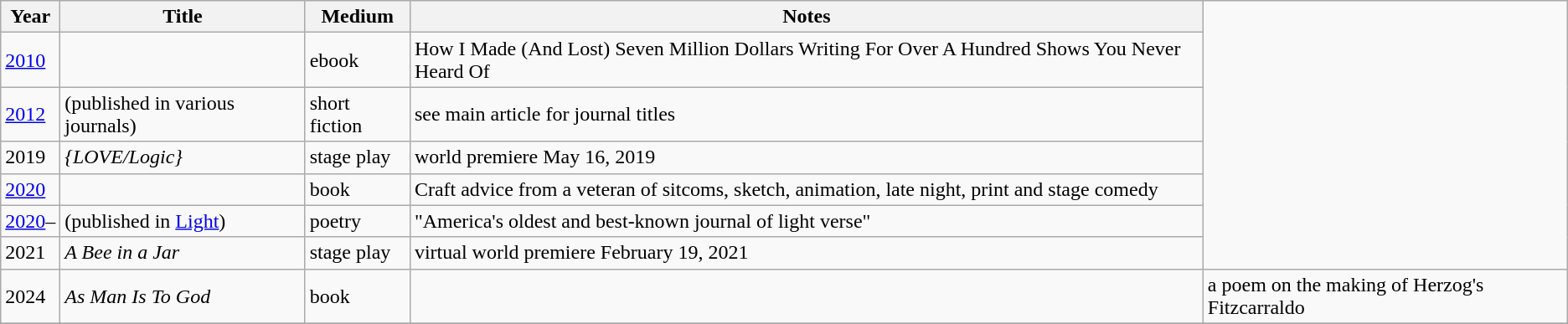<table class="wikitable sortable">
<tr>
<th rowspan="1">Year</th>
<th rowspan="1">Title</th>
<th rowspan="1">Medium</th>
<th rowspan="1">Notes</th>
</tr>
<tr>
<td><a href='#'>2010</a></td>
<td></td>
<td>ebook</td>
<td>How I Made (And Lost) Seven Million Dollars Writing For Over A Hundred Shows You Never Heard Of</td>
</tr>
<tr>
<td><a href='#'>2012</a></td>
<td>(published in various journals)</td>
<td>short fiction</td>
<td>see main article for journal titles</td>
</tr>
<tr>
<td>2019</td>
<td><em>{LOVE/Logic}</em></td>
<td>stage play</td>
<td>world premiere May 16, 2019</td>
</tr>
<tr>
<td><a href='#'>2020</a></td>
<td></td>
<td>book</td>
<td>Craft advice from a veteran of sitcoms, sketch, animation, late night, print and stage comedy</td>
</tr>
<tr>
<td><a href='#'>2020</a>–</td>
<td>(published in <a href='#'>Light</a>)</td>
<td>poetry</td>
<td>"America's oldest and best-known journal of light verse"</td>
</tr>
<tr>
<td>2021</td>
<td><em>A Bee in a Jar</em></td>
<td>stage play</td>
<td>virtual world premiere February 19, 2021</td>
</tr>
<tr>
<td>2024</td>
<td><em>As Man Is To God</em></td>
<td>book</td>
<td></td>
<td>a poem on the making of Herzog's Fitzcarraldo</td>
</tr>
<tr>
</tr>
</table>
